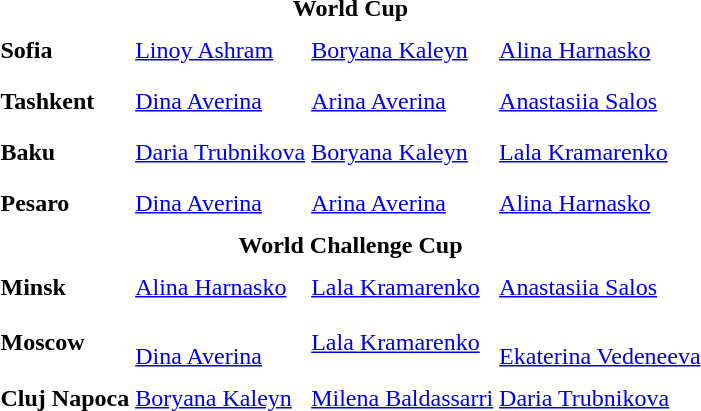<table>
<tr>
<td colspan="4" style="text-align:center;"><strong>World Cup</strong></td>
</tr>
<tr>
<th scope=row style="text-align:left">Sofia</th>
<td style="height:30px;"> <a href='#'>Linoy Ashram</a></td>
<td style="height:30px;"> <a href='#'>Boryana Kaleyn</a></td>
<td style="height:30px;"> <a href='#'>Alina Harnasko</a></td>
</tr>
<tr>
<th scope=row style="text-align:left">Tashkent</th>
<td style="height:30px;"> <a href='#'>Dina Averina</a></td>
<td style="height:30px;"> <a href='#'>Arina Averina</a></td>
<td style="height:30px;"> <a href='#'>Anastasiia Salos</a></td>
</tr>
<tr>
<th scope=row style="text-align:left">Baku</th>
<td style="height:30px;"> <a href='#'>Daria Trubnikova</a></td>
<td style="height:30px;"> <a href='#'>Boryana Kaleyn</a></td>
<td style="height:30px;"> <a href='#'>Lala Kramarenko</a></td>
</tr>
<tr>
<th scope=row style="text-align:left">Pesaro</th>
<td style="height:30px;"> <a href='#'>Dina Averina</a></td>
<td style="height:30px;"> <a href='#'>Arina Averina</a></td>
<td style="height:30px;"> <a href='#'>Alina Harnasko</a></td>
</tr>
<tr>
<td colspan="4" style="text-align:center;"><strong>World Challenge Cup</strong></td>
</tr>
<tr>
<th scope=row style="text-align:left">Minsk</th>
<td style="height:30px;"> <a href='#'>Alina Harnasko</a></td>
<td style="height:30px;"> <a href='#'>Lala Kramarenko</a></td>
<td style="height:30px;"> <a href='#'>Anastasiia Salos</a></td>
</tr>
<tr>
<th scope=row style="text-align:left">Moscow</th>
<td style="height:30px;"><br> <a href='#'>Dina Averina</a></td>
<td style="height:30px;"> <a href='#'>Lala Kramarenko</a></td>
<td style="height:30px;"><br> <a href='#'>Ekaterina Vedeneeva</a></td>
</tr>
<tr>
<th scope=row style="text-align:left">Cluj Napoca</th>
<td style="height:30px;"> <a href='#'>Boryana Kaleyn</a></td>
<td style="height:30px;"> <a href='#'>Milena Baldassarri</a></td>
<td style="height:30px;"> <a href='#'>Daria Trubnikova</a></td>
</tr>
<tr>
</tr>
</table>
